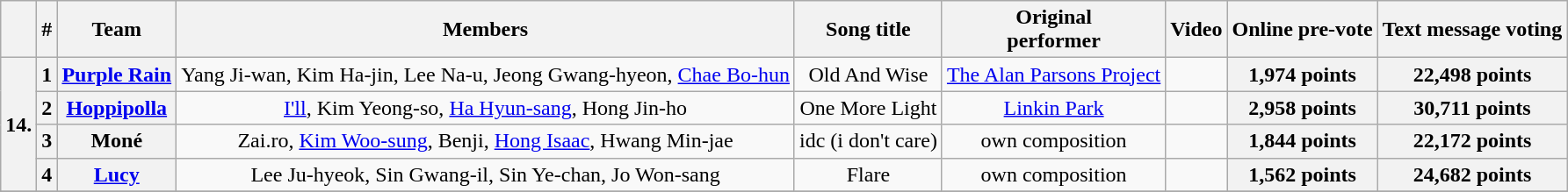<table class="wikitable" style="text-align:center";>
<tr>
<th></th>
<th>#</th>
<th>Team</th>
<th>Members</th>
<th>Song title</th>
<th>Original<br>performer</th>
<th>Video</th>
<th>Online pre-vote</th>
<th>Text message voting</th>
</tr>
<tr align="center">
<th rowspan="4">14.</th>
<th rowspan="1">1</th>
<th><a href='#'>Purple Rain</a></th>
<td>Yang Ji-wan, Kim Ha-jin, Lee Na-u, Jeong Gwang-hyeon, <a href='#'>Chae Bo-hun</a></td>
<td>Old And Wise</td>
<td><a href='#'>The Alan Parsons Project</a></td>
<td></td>
<th>1,974 points</th>
<th>22,498 points</th>
</tr>
<tr>
<th rowspan="1">2</th>
<th><a href='#'>Hoppipolla</a></th>
<td><a href='#'>I'll</a>, Kim Yeong-so, <a href='#'>Ha Hyun-sang</a>, Hong Jin-ho</td>
<td>One More Light</td>
<td><a href='#'>Linkin Park</a></td>
<td></td>
<th>2,958 points</th>
<th>30,711 points</th>
</tr>
<tr>
<th rowspan="1">3</th>
<th>Moné</th>
<td>Zai.ro, <a href='#'>Kim Woo-sung</a>, Benji, <a href='#'>Hong Isaac</a>, Hwang Min-jae</td>
<td>idc (i don't care)</td>
<td>own composition</td>
<td></td>
<th>1,844 points</th>
<th>22,172 points</th>
</tr>
<tr>
<th rowspan="1">4</th>
<th><a href='#'>Lucy</a></th>
<td>Lee Ju-hyeok, Sin Gwang-il, Sin Ye-chan, Jo Won-sang</td>
<td>Flare</td>
<td>own composition</td>
<td></td>
<th>1,562 points</th>
<th>24,682 points</th>
</tr>
<tr>
</tr>
</table>
